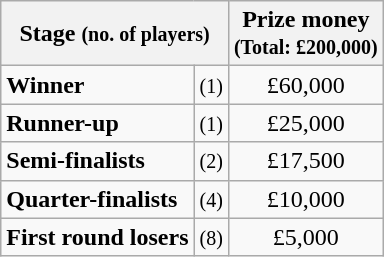<table class="wikitable">
<tr>
<th colspan="2">Stage <small>(no. of players)</small></th>
<th>Prize money<br><small>(Total: £200,000)</small></th>
</tr>
<tr>
<td><strong>Winner</strong></td>
<td align="center"><small>(1)</small></td>
<td align="center">£60,000</td>
</tr>
<tr>
<td><strong>Runner-up</strong></td>
<td align="center"><small>(1)</small></td>
<td align="center">£25,000</td>
</tr>
<tr>
<td><strong>Semi-finalists</strong></td>
<td align="center"><small>(2)</small></td>
<td align="center">£17,500</td>
</tr>
<tr>
<td><strong>Quarter-finalists</strong></td>
<td align="center"><small>(4)</small></td>
<td align="center">£10,000</td>
</tr>
<tr>
<td><strong>First round losers</strong></td>
<td align="center"><small>(8)</small></td>
<td align="center">£5,000</td>
</tr>
</table>
